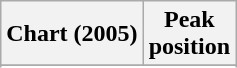<table class="wikitable sortable plainrowheaders" style="text-align:center">
<tr>
<th scope="col">Chart (2005)</th>
<th scope="col">Peak<br> position</th>
</tr>
<tr>
</tr>
<tr>
</tr>
</table>
